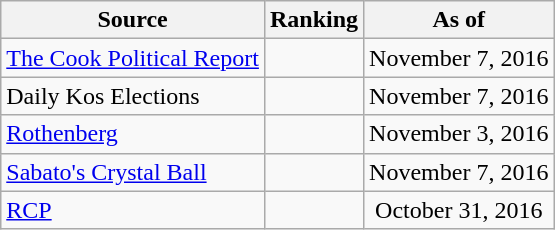<table class="wikitable" style="text-align:center">
<tr>
<th>Source</th>
<th>Ranking</th>
<th>As of</th>
</tr>
<tr>
<td align=left><a href='#'>The Cook Political Report</a></td>
<td></td>
<td>November 7, 2016</td>
</tr>
<tr>
<td align=left>Daily Kos Elections</td>
<td></td>
<td>November 7, 2016</td>
</tr>
<tr>
<td align=left><a href='#'>Rothenberg</a></td>
<td></td>
<td>November 3, 2016</td>
</tr>
<tr>
<td align=left><a href='#'>Sabato's Crystal Ball</a></td>
<td></td>
<td>November 7, 2016</td>
</tr>
<tr>
<td align="left"><a href='#'>RCP</a></td>
<td></td>
<td>October 31, 2016</td>
</tr>
</table>
